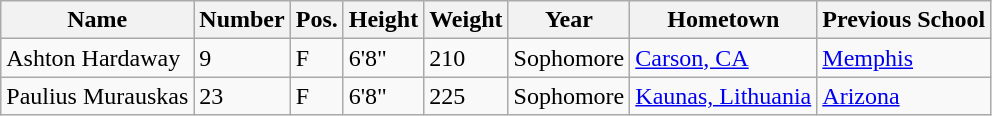<table class="wikitable sortable" border="1">
<tr>
<th>Name</th>
<th>Number</th>
<th>Pos.</th>
<th>Height</th>
<th>Weight</th>
<th>Year</th>
<th>Hometown</th>
<th class="unsortable">Previous School</th>
</tr>
<tr>
<td>Ashton Hardaway</td>
<td>9</td>
<td>F</td>
<td>6'8"</td>
<td>210</td>
<td>Sophomore</td>
<td><a href='#'>Carson, CA</a></td>
<td><a href='#'>Memphis</a></td>
</tr>
<tr>
<td>Paulius Murauskas</td>
<td>23</td>
<td>F</td>
<td>6'8"</td>
<td>225</td>
<td>Sophomore</td>
<td><a href='#'>Kaunas, Lithuania</a></td>
<td><a href='#'>Arizona</a></td>
</tr>
</table>
